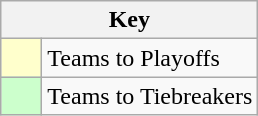<table class="wikitable" style="text-align: center;">
<tr>
<th colspan=2>Key</th>
</tr>
<tr>
<td style="background:#ffc; width:20px;"></td>
<td align=left>Teams to Playoffs</td>
</tr>
<tr>
<td style="background:#ccffcc; width:20px;"></td>
<td align=left>Teams to Tiebreakers</td>
</tr>
</table>
